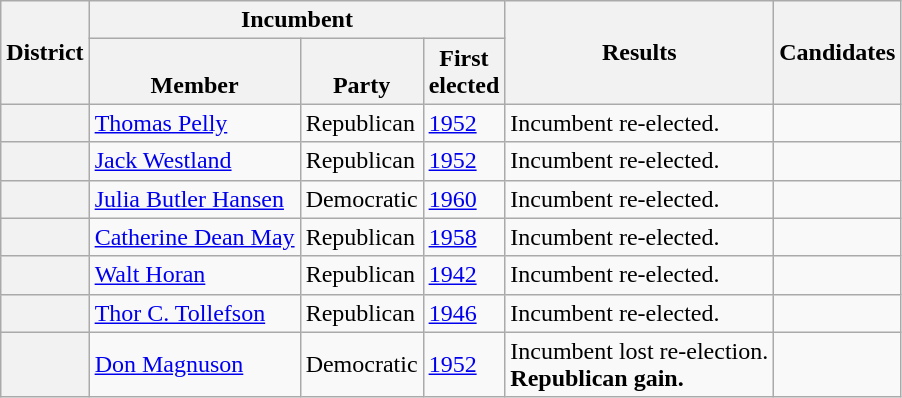<table class="wikitable sortable">
<tr>
<th rowspan=2>District</th>
<th colspan=3>Incumbent</th>
<th rowspan=2>Results</th>
<th rowspan=2 class="unsortable">Candidates</th>
</tr>
<tr valign=bottom>
<th>Member</th>
<th>Party</th>
<th>First<br>elected</th>
</tr>
<tr>
<th></th>
<td><a href='#'>Thomas Pelly</a></td>
<td>Republican</td>
<td><a href='#'>1952</a></td>
<td>Incumbent re-elected.</td>
<td nowrap></td>
</tr>
<tr>
<th></th>
<td><a href='#'>Jack Westland</a></td>
<td>Republican</td>
<td><a href='#'>1952</a></td>
<td>Incumbent re-elected.</td>
<td nowrap></td>
</tr>
<tr>
<th></th>
<td><a href='#'>Julia Butler Hansen</a></td>
<td>Democratic</td>
<td><a href='#'>1960</a></td>
<td>Incumbent re-elected.</td>
<td nowrap></td>
</tr>
<tr>
<th></th>
<td><a href='#'>Catherine Dean May</a></td>
<td>Republican</td>
<td><a href='#'>1958</a></td>
<td>Incumbent re-elected.</td>
<td nowrap></td>
</tr>
<tr>
<th></th>
<td><a href='#'>Walt Horan</a></td>
<td>Republican</td>
<td><a href='#'>1942</a></td>
<td>Incumbent re-elected.</td>
<td nowrap></td>
</tr>
<tr>
<th></th>
<td><a href='#'>Thor C. Tollefson</a></td>
<td>Republican</td>
<td><a href='#'>1946</a></td>
<td>Incumbent re-elected.</td>
<td nowrap></td>
</tr>
<tr>
<th></th>
<td><a href='#'>Don Magnuson</a></td>
<td>Democratic</td>
<td><a href='#'>1952</a></td>
<td>Incumbent lost re-election.<br><strong>Republican gain.</strong></td>
<td nowrap></td>
</tr>
</table>
